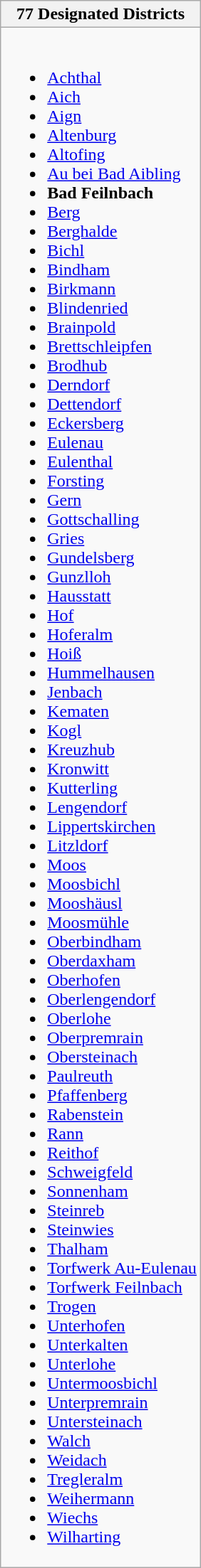<table class="wikitable collapsible collapsed">
<tr>
<th>77 Designated Districts</th>
</tr>
<tr>
<td><br><ul><li><a href='#'>Achthal</a></li><li><a href='#'>Aich</a></li><li><a href='#'>Aign</a></li><li><a href='#'>Altenburg</a></li><li><a href='#'>Altofing</a></li><li><a href='#'>Au bei Bad Aibling</a></li><li><strong>Bad Feilnbach</strong></li><li><a href='#'>Berg</a></li><li><a href='#'>Berghalde</a></li><li><a href='#'>Bichl</a></li><li><a href='#'>Bindham</a></li><li><a href='#'>Birkmann</a></li><li><a href='#'>Blindenried</a></li><li><a href='#'>Brainpold</a></li><li><a href='#'>Brettschleipfen</a></li><li><a href='#'>Brodhub</a></li><li><a href='#'>Derndorf</a></li><li><a href='#'>Dettendorf</a></li><li><a href='#'>Eckersberg</a></li><li><a href='#'>Eulenau</a></li><li><a href='#'>Eulenthal</a></li><li><a href='#'>Forsting</a></li><li><a href='#'>Gern</a></li><li><a href='#'>Gottschalling</a></li><li><a href='#'>Gries</a></li><li><a href='#'>Gundelsberg</a></li><li><a href='#'>Gunzlloh</a></li><li><a href='#'>Hausstatt</a></li><li><a href='#'>Hof</a></li><li><a href='#'>Hoferalm</a></li><li><a href='#'>Hoiß</a></li><li><a href='#'>Hummelhausen</a></li><li><a href='#'>Jenbach</a></li><li><a href='#'>Kematen</a></li><li><a href='#'>Kogl</a></li><li><a href='#'>Kreuzhub</a></li><li><a href='#'>Kronwitt</a></li><li><a href='#'>Kutterling</a></li><li><a href='#'>Lengendorf</a></li><li><a href='#'>Lippertskirchen</a></li><li><a href='#'>Litzldorf</a></li><li><a href='#'>Moos</a></li><li><a href='#'>Moosbichl</a></li><li><a href='#'>Mooshäusl</a></li><li><a href='#'>Moosmühle</a></li><li><a href='#'>Oberbindham</a></li><li><a href='#'>Oberdaxham</a></li><li><a href='#'>Oberhofen</a></li><li><a href='#'>Oberlengendorf</a></li><li><a href='#'>Oberlohe</a></li><li><a href='#'>Oberpremrain</a></li><li><a href='#'>Obersteinach</a></li><li><a href='#'>Paulreuth</a></li><li><a href='#'>Pfaffenberg</a></li><li><a href='#'>Rabenstein</a></li><li><a href='#'>Rann</a></li><li><a href='#'>Reithof</a></li><li><a href='#'>Schweigfeld</a></li><li><a href='#'>Sonnenham</a></li><li><a href='#'>Steinreb</a></li><li><a href='#'>Steinwies</a></li><li><a href='#'>Thalham</a></li><li><a href='#'>Torfwerk Au-Eulenau</a></li><li><a href='#'>Torfwerk Feilnbach</a></li><li><a href='#'>Trogen</a></li><li><a href='#'>Unterhofen</a></li><li><a href='#'>Unterkalten</a></li><li><a href='#'>Unterlohe</a></li><li><a href='#'>Untermoosbichl</a></li><li><a href='#'>Unterpremrain</a></li><li><a href='#'>Untersteinach</a></li><li><a href='#'>Walch</a></li><li><a href='#'>Weidach</a></li><li><a href='#'>Tregleralm</a></li><li><a href='#'>Weihermann</a></li><li><a href='#'>Wiechs</a></li><li><a href='#'>Wilharting</a></li></ul></td>
</tr>
</table>
